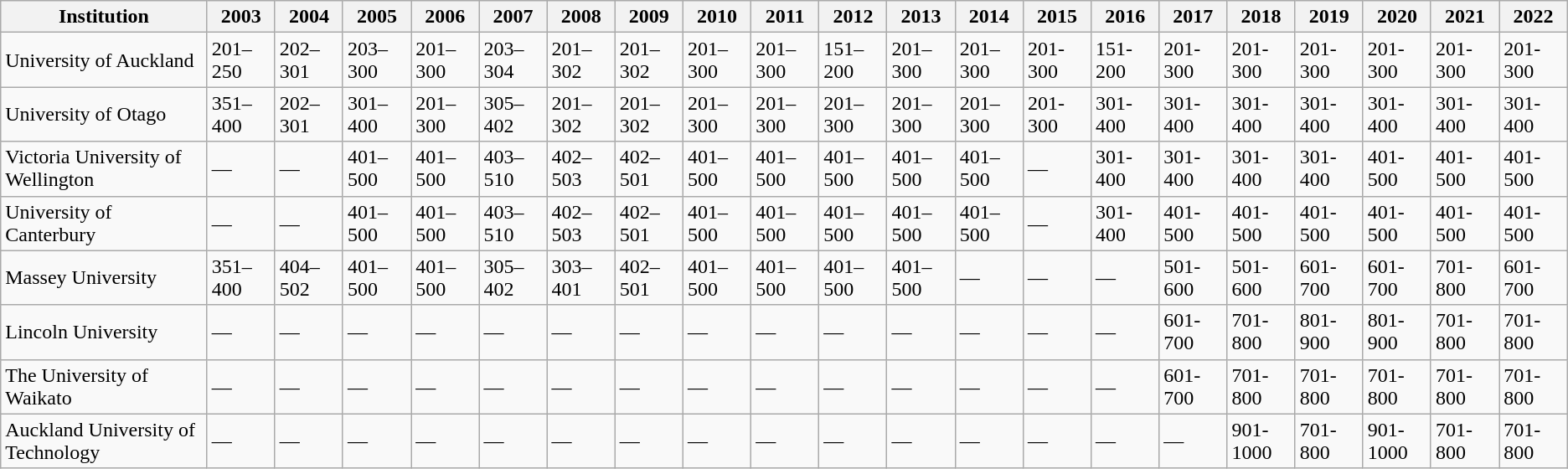<table class="wikitable sortable" style="height: 180px;">
<tr>
<th scope="col" width="230px">Institution</th>
<th scope="col" width="60px" data-sort-type="number">2003</th>
<th scope="col" width="60px" data-sort-type="number">2004</th>
<th scope="col" width="60px" data-sort-type="number">2005</th>
<th scope="col" width="60px" data-sort-type="number">2006</th>
<th scope="col" width="60px" data-sort-type="number">2007</th>
<th scope="col" width="60px" data-sort-type="number">2008</th>
<th scope="col" width="60px" data-sort-type="number">2009</th>
<th scope="col" width="60px" data-sort-type="number">2010</th>
<th scope="col" width="60px" data-sort-type="number">2011</th>
<th scope="col" width="60px" data-sort-type="number">2012</th>
<th scope="col" width="60px" data-sort-type="number">2013</th>
<th scope="col" width="60px" data-sort-type="number">2014</th>
<th scope="col" width="60px" data-sort-type="number">2015</th>
<th scope="col" width="60px" data-sort-type="number">2016</th>
<th scope="col" width="60px" data-sort-type="number">2017</th>
<th scope="col" width="60px" data-sort-type="number">2018</th>
<th scope="col" width="60px" data-sort-type="number">2019</th>
<th scope="col" width="60px" data-sort-type="number">2020</th>
<th scope="col" width="60px" data-sort-type="number">2021</th>
<th scope="col" width="60px" data-sort-type="number">2022</th>
</tr>
<tr>
<td>University of Auckland</td>
<td>201–250</td>
<td>202–301</td>
<td>203–300</td>
<td>201–300</td>
<td>203–304</td>
<td>201–302</td>
<td>201–302</td>
<td>201–300</td>
<td>201–300</td>
<td>151–200</td>
<td>201–300</td>
<td>201–300</td>
<td>201-300</td>
<td>151-200</td>
<td>201-300</td>
<td>201-300</td>
<td>201-300</td>
<td>201-300</td>
<td>201-300</td>
<td>201-300</td>
</tr>
<tr>
<td>University of Otago</td>
<td>351–400</td>
<td>202–301</td>
<td>301–400</td>
<td>201–300</td>
<td>305–402</td>
<td>201–302</td>
<td>201–302</td>
<td>201–300</td>
<td>201–300</td>
<td>201–300</td>
<td>201–300</td>
<td>201–300</td>
<td>201-300</td>
<td>301-400</td>
<td>301-400</td>
<td>301-400</td>
<td>301-400</td>
<td>301-400</td>
<td>301-400</td>
<td>301-400</td>
</tr>
<tr>
<td>Victoria University of Wellington</td>
<td data-sort-value="999">—</td>
<td data-sort-value="999">—</td>
<td>401–500</td>
<td>401–500</td>
<td>403–510</td>
<td>402–503</td>
<td>402–501</td>
<td>401–500</td>
<td>401–500</td>
<td>401–500</td>
<td>401–500</td>
<td>401–500</td>
<td data-sort-value="999">—</td>
<td>301-400</td>
<td>301-400</td>
<td>301-400</td>
<td>301-400</td>
<td>401-500</td>
<td>401-500</td>
<td>401-500</td>
</tr>
<tr>
<td>University of Canterbury</td>
<td data-sort-value="999">—</td>
<td data-sort-value="999">—</td>
<td>401–500</td>
<td>401–500</td>
<td>403–510</td>
<td>402–503</td>
<td>402–501</td>
<td>401–500</td>
<td>401–500</td>
<td>401–500</td>
<td>401–500</td>
<td>401–500</td>
<td data-sort-value="999">—</td>
<td>301-400</td>
<td>401-500</td>
<td>401-500</td>
<td>401-500</td>
<td>401-500</td>
<td>401-500</td>
<td>401-500</td>
</tr>
<tr>
<td>Massey University</td>
<td>351–400</td>
<td>404–502</td>
<td>401–500</td>
<td>401–500</td>
<td>305–402</td>
<td>303–401</td>
<td>402–501</td>
<td>401–500</td>
<td>401–500</td>
<td>401–500</td>
<td>401–500</td>
<td data-sort-value="999">—</td>
<td data-sort-value="999">—</td>
<td data-sort-value="999">—</td>
<td data-sort-value="999">501-600</td>
<td>501-600</td>
<td>601-700</td>
<td>601-700</td>
<td>701-800</td>
<td>601-700</td>
</tr>
<tr>
<td>Lincoln University</td>
<td data-sort-value="999">—</td>
<td data-sort-value="999">—</td>
<td data-sort-value="999">—</td>
<td data-sort-value="999">—</td>
<td data-sort-value="999">—</td>
<td data-sort-value="999">—</td>
<td data-sort-value="999">—</td>
<td data-sort-value="999">—</td>
<td data-sort-value="999">—</td>
<td data-sort-value="999">—</td>
<td data-sort-value="999">—</td>
<td data-sort-value="999">—</td>
<td data-sort-value="999">—</td>
<td data-sort-value="999">—</td>
<td>601-700</td>
<td>701-800</td>
<td>801-900</td>
<td>801-900</td>
<td>701-800</td>
<td>701-800</td>
</tr>
<tr>
<td>The University of Waikato</td>
<td data-sort-value="999">—</td>
<td data-sort-value="999">—</td>
<td data-sort-value="999">—</td>
<td data-sort-value="999">—</td>
<td data-sort-value="999">—</td>
<td data-sort-value="999">—</td>
<td data-sort-value="999">—</td>
<td data-sort-value="999">—</td>
<td data-sort-value="999">—</td>
<td data-sort-value="999">—</td>
<td data-sort-value="999">—</td>
<td data-sort-value="999">—</td>
<td data-sort-value="999">—</td>
<td data-sort-value="999">—</td>
<td>601-700</td>
<td>701-800</td>
<td>701-800</td>
<td>701-800</td>
<td>701-800</td>
<td>701-800</td>
</tr>
<tr>
<td>Auckland University of Technology</td>
<td data-sort-value="999">—</td>
<td data-sort-value="999">—</td>
<td data-sort-value="999">—</td>
<td data-sort-value="999">—</td>
<td data-sort-value="999">—</td>
<td data-sort-value="999">—</td>
<td data-sort-value="999">—</td>
<td data-sort-value="999">—</td>
<td data-sort-value="999">—</td>
<td data-sort-value="999">—</td>
<td data-sort-value="999">—</td>
<td data-sort-value="999">—</td>
<td data-sort-value="999">—</td>
<td data-sort-value="999">—</td>
<td data-sort-value="999">—</td>
<td>901-1000</td>
<td>701-800</td>
<td>901-1000</td>
<td>701-800</td>
<td>701-800</td>
</tr>
</table>
